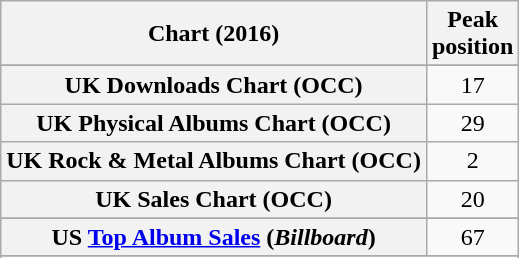<table class="wikitable sortable plainrowheaders" style="text-align:center">
<tr>
<th>Chart (2016)</th>
<th>Peak<br>position</th>
</tr>
<tr>
</tr>
<tr>
</tr>
<tr>
</tr>
<tr>
</tr>
<tr>
</tr>
<tr>
</tr>
<tr>
</tr>
<tr>
</tr>
<tr>
<th scope="row">UK Downloads Chart (OCC)</th>
<td>17</td>
</tr>
<tr>
<th scope="row">UK Physical Albums Chart (OCC)</th>
<td>29</td>
</tr>
<tr>
<th scope="row">UK Rock & Metal Albums Chart (OCC)</th>
<td>2</td>
</tr>
<tr>
<th scope="row">UK Sales Chart (OCC)</th>
<td>20</td>
</tr>
<tr>
</tr>
<tr>
<th scope="row">US <a href='#'>Top Album Sales</a> (<em>Billboard</em>)</th>
<td>67</td>
</tr>
<tr>
</tr>
<tr>
</tr>
<tr>
</tr>
</table>
